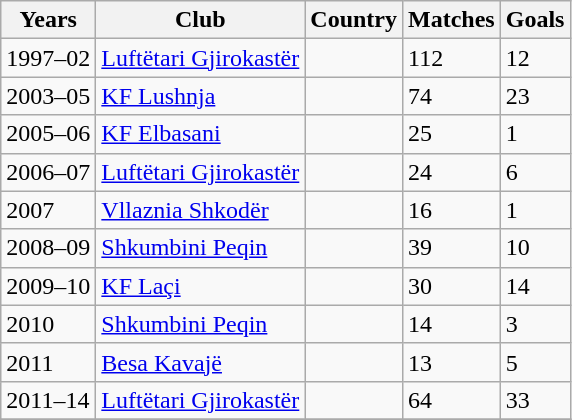<table class="wikitable">
<tr ---->
<th>Years</th>
<th>Club</th>
<th>Country</th>
<th>Matches</th>
<th>Goals</th>
</tr>
<tr ---->
<td>1997–02</td>
<td><a href='#'>Luftëtari Gjirokastër</a></td>
<td></td>
<td>112</td>
<td>12</td>
</tr>
<tr ---->
<td>2003–05</td>
<td><a href='#'>KF Lushnja</a></td>
<td></td>
<td>74</td>
<td>23</td>
</tr>
<tr ---->
<td>2005–06</td>
<td><a href='#'>KF Elbasani</a></td>
<td></td>
<td>25</td>
<td>1</td>
</tr>
<tr ---->
<td>2006–07</td>
<td><a href='#'>Luftëtari Gjirokastër</a></td>
<td></td>
<td>24</td>
<td>6</td>
</tr>
<tr ---->
<td>2007</td>
<td><a href='#'>Vllaznia Shkodër</a></td>
<td></td>
<td>16</td>
<td>1</td>
</tr>
<tr ---->
<td>2008–09</td>
<td><a href='#'>Shkumbini Peqin</a></td>
<td></td>
<td>39</td>
<td>10</td>
</tr>
<tr ---->
<td>2009–10</td>
<td><a href='#'>KF Laçi</a></td>
<td></td>
<td>30</td>
<td>14</td>
</tr>
<tr ---->
<td>2010</td>
<td><a href='#'>Shkumbini Peqin</a></td>
<td></td>
<td>14</td>
<td>3</td>
</tr>
<tr ---->
<td>2011</td>
<td><a href='#'>Besa Kavajë</a></td>
<td></td>
<td>13</td>
<td>5</td>
</tr>
<tr ---->
<td>2011–14</td>
<td><a href='#'>Luftëtari Gjirokastër</a></td>
<td></td>
<td>64</td>
<td>33</td>
</tr>
<tr>
</tr>
</table>
